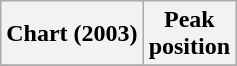<table class="wikitable sortable plainrowheaders" style="text-align:center">
<tr>
<th scope="col">Chart (2003)</th>
<th scope="col">Peak<br>position</th>
</tr>
<tr>
</tr>
</table>
